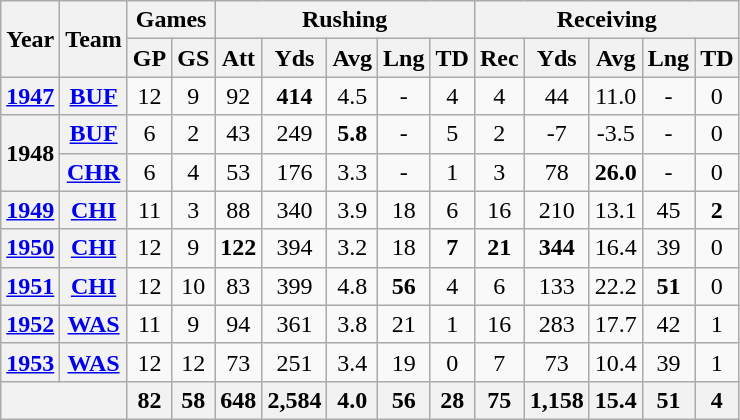<table class="wikitable" style="text-align:center;">
<tr>
<th rowspan="2">Year</th>
<th rowspan="2">Team</th>
<th colspan="2">Games</th>
<th colspan="5">Rushing</th>
<th colspan="5">Receiving</th>
</tr>
<tr>
<th>GP</th>
<th>GS</th>
<th>Att</th>
<th>Yds</th>
<th>Avg</th>
<th>Lng</th>
<th>TD</th>
<th>Rec</th>
<th>Yds</th>
<th>Avg</th>
<th>Lng</th>
<th>TD</th>
</tr>
<tr>
<th><a href='#'>1947</a></th>
<th><a href='#'>BUF</a></th>
<td>12</td>
<td>9</td>
<td>92</td>
<td><strong>414</strong></td>
<td>4.5</td>
<td>-</td>
<td>4</td>
<td>4</td>
<td>44</td>
<td>11.0</td>
<td>-</td>
<td>0</td>
</tr>
<tr>
<th rowspan="2">1948</th>
<th><a href='#'>BUF</a></th>
<td>6</td>
<td>2</td>
<td>43</td>
<td>249</td>
<td><strong>5.8</strong></td>
<td>-</td>
<td>5</td>
<td>2</td>
<td>-7</td>
<td>-3.5</td>
<td>-</td>
<td>0</td>
</tr>
<tr>
<th><a href='#'>CHR</a></th>
<td>6</td>
<td>4</td>
<td>53</td>
<td>176</td>
<td>3.3</td>
<td>-</td>
<td>1</td>
<td>3</td>
<td>78</td>
<td><strong>26.0</strong></td>
<td>-</td>
<td>0</td>
</tr>
<tr>
<th><a href='#'>1949</a></th>
<th><a href='#'>CHI</a></th>
<td>11</td>
<td>3</td>
<td>88</td>
<td>340</td>
<td>3.9</td>
<td>18</td>
<td>6</td>
<td>16</td>
<td>210</td>
<td>13.1</td>
<td>45</td>
<td><strong>2</strong></td>
</tr>
<tr>
<th><a href='#'>1950</a></th>
<th><a href='#'>CHI</a></th>
<td>12</td>
<td>9</td>
<td><strong>122</strong></td>
<td>394</td>
<td>3.2</td>
<td>18</td>
<td><strong>7</strong></td>
<td><strong>21</strong></td>
<td><strong>344</strong></td>
<td>16.4</td>
<td>39</td>
<td>0</td>
</tr>
<tr>
<th><a href='#'>1951</a></th>
<th><a href='#'>CHI</a></th>
<td>12</td>
<td>10</td>
<td>83</td>
<td>399</td>
<td>4.8</td>
<td><strong>56</strong></td>
<td>4</td>
<td>6</td>
<td>133</td>
<td>22.2</td>
<td><strong>51</strong></td>
<td>0</td>
</tr>
<tr>
<th><a href='#'>1952</a></th>
<th><a href='#'>WAS</a></th>
<td>11</td>
<td>9</td>
<td>94</td>
<td>361</td>
<td>3.8</td>
<td>21</td>
<td>1</td>
<td>16</td>
<td>283</td>
<td>17.7</td>
<td>42</td>
<td>1</td>
</tr>
<tr>
<th><a href='#'>1953</a></th>
<th><a href='#'>WAS</a></th>
<td>12</td>
<td>12</td>
<td>73</td>
<td>251</td>
<td>3.4</td>
<td>19</td>
<td>0</td>
<td>7</td>
<td>73</td>
<td>10.4</td>
<td>39</td>
<td>1</td>
</tr>
<tr>
<th colspan="2"></th>
<th>82</th>
<th>58</th>
<th>648</th>
<th>2,584</th>
<th>4.0</th>
<th>56</th>
<th>28</th>
<th>75</th>
<th>1,158</th>
<th>15.4</th>
<th>51</th>
<th>4</th>
</tr>
</table>
